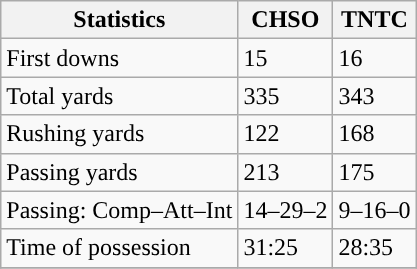<table class="wikitable" style="float: left;">
<tr>
<th>Statistics</th>
<th>CHSO</th>
<th>TNTC</th>
</tr>
<tr>
<td>First downs</td>
<td>15</td>
<td>16</td>
</tr>
<tr>
<td>Total yards</td>
<td>335</td>
<td>343</td>
</tr>
<tr>
<td>Rushing yards</td>
<td>122</td>
<td>168</td>
</tr>
<tr>
<td>Passing yards</td>
<td>213</td>
<td>175</td>
</tr>
<tr>
<td>Passing: Comp–Att–Int</td>
<td>14–29–2</td>
<td>9–16–0</td>
</tr>
<tr>
<td>Time of possession</td>
<td>31:25</td>
<td>28:35</td>
</tr>
<tr>
</tr>
</table>
